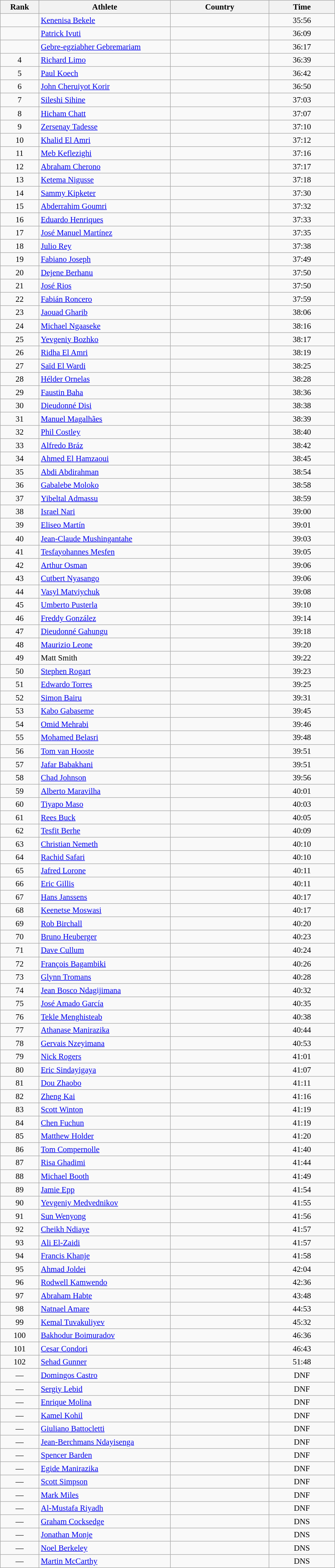<table class="wikitable sortable" style=" text-align:center; font-size:95%;" width="50%">
<tr>
<th width=5%>Rank</th>
<th width=20%>Athlete</th>
<th width=15%>Country</th>
<th width=10%>Time</th>
</tr>
<tr>
<td align=center></td>
<td align=left><a href='#'>Kenenisa Bekele</a></td>
<td align=left></td>
<td>35:56</td>
</tr>
<tr>
<td align=center></td>
<td align=left><a href='#'>Patrick Ivuti</a></td>
<td align=left></td>
<td>36:09</td>
</tr>
<tr>
<td align=center></td>
<td align=left><a href='#'>Gebre-egziabher Gebremariam</a></td>
<td align=left></td>
<td>36:17</td>
</tr>
<tr>
<td align=center>4</td>
<td align=left><a href='#'>Richard Limo</a></td>
<td align=left></td>
<td>36:39</td>
</tr>
<tr>
<td align=center>5</td>
<td align=left><a href='#'>Paul Koech</a></td>
<td align=left></td>
<td>36:42</td>
</tr>
<tr>
<td align=center>6</td>
<td align=left><a href='#'>John Cheruiyot Korir</a></td>
<td align=left></td>
<td>36:50</td>
</tr>
<tr>
<td align=center>7</td>
<td align=left><a href='#'>Sileshi Sihine</a></td>
<td align=left></td>
<td>37:03</td>
</tr>
<tr>
<td align=center>8</td>
<td align=left><a href='#'>Hicham Chatt</a></td>
<td align=left></td>
<td>37:07</td>
</tr>
<tr>
<td align=center>9</td>
<td align=left><a href='#'>Zersenay Tadesse</a></td>
<td align=left></td>
<td>37:10</td>
</tr>
<tr>
<td align=center>10</td>
<td align=left><a href='#'>Khalid El Amri</a></td>
<td align=left></td>
<td>37:12</td>
</tr>
<tr>
<td align=center>11</td>
<td align=left><a href='#'>Meb Keflezighi</a></td>
<td align=left></td>
<td>37:16</td>
</tr>
<tr>
<td align=center>12</td>
<td align=left><a href='#'>Abraham Cherono</a></td>
<td align=left></td>
<td>37:17</td>
</tr>
<tr>
<td align=center>13</td>
<td align=left><a href='#'>Ketema Nigusse</a></td>
<td align=left></td>
<td>37:18</td>
</tr>
<tr>
<td align=center>14</td>
<td align=left><a href='#'>Sammy Kipketer</a></td>
<td align=left></td>
<td>37:30</td>
</tr>
<tr>
<td align=center>15</td>
<td align=left><a href='#'>Abderrahim Goumri</a></td>
<td align=left></td>
<td>37:32</td>
</tr>
<tr>
<td align=center>16</td>
<td align=left><a href='#'>Eduardo Henriques</a></td>
<td align=left></td>
<td>37:33</td>
</tr>
<tr>
<td align=center>17</td>
<td align=left><a href='#'>José Manuel Martínez</a></td>
<td align=left></td>
<td>37:35</td>
</tr>
<tr>
<td align=center>18</td>
<td align=left><a href='#'>Julio Rey</a></td>
<td align=left></td>
<td>37:38</td>
</tr>
<tr>
<td align=center>19</td>
<td align=left><a href='#'>Fabiano Joseph</a></td>
<td align=left></td>
<td>37:49</td>
</tr>
<tr>
<td align=center>20</td>
<td align=left><a href='#'>Dejene Berhanu</a></td>
<td align=left></td>
<td>37:50</td>
</tr>
<tr>
<td align=center>21</td>
<td align=left><a href='#'>José Rios</a></td>
<td align=left></td>
<td>37:50</td>
</tr>
<tr>
<td align=center>22</td>
<td align=left><a href='#'>Fabián Roncero</a></td>
<td align=left></td>
<td>37:59</td>
</tr>
<tr>
<td align=center>23</td>
<td align=left><a href='#'>Jaouad Gharib</a></td>
<td align=left></td>
<td>38:06</td>
</tr>
<tr>
<td align=center>24</td>
<td align=left><a href='#'>Michael Ngaaseke</a></td>
<td align=left></td>
<td>38:16</td>
</tr>
<tr>
<td align=center>25</td>
<td align=left><a href='#'>Yevgeniy Bozhko</a></td>
<td align=left></td>
<td>38:17</td>
</tr>
<tr>
<td align=center>26</td>
<td align=left><a href='#'>Ridha El Amri</a></td>
<td align=left></td>
<td>38:19</td>
</tr>
<tr>
<td align=center>27</td>
<td align=left><a href='#'>Saïd El Wardi</a></td>
<td align=left></td>
<td>38:25</td>
</tr>
<tr>
<td align=center>28</td>
<td align=left><a href='#'>Hélder Ornelas</a></td>
<td align=left></td>
<td>38:28</td>
</tr>
<tr>
<td align=center>29</td>
<td align=left><a href='#'>Faustin Baha</a></td>
<td align=left></td>
<td>38:36</td>
</tr>
<tr>
<td align=center>30</td>
<td align=left><a href='#'>Dieudonné Disi</a></td>
<td align=left></td>
<td>38:38</td>
</tr>
<tr>
<td align=center>31</td>
<td align=left><a href='#'>Manuel Magalhães</a></td>
<td align=left></td>
<td>38:39</td>
</tr>
<tr>
<td align=center>32</td>
<td align=left><a href='#'>Phil Costley</a></td>
<td align=left></td>
<td>38:40</td>
</tr>
<tr>
<td align=center>33</td>
<td align=left><a href='#'>Alfredo Bráz</a></td>
<td align=left></td>
<td>38:42</td>
</tr>
<tr>
<td align=center>34</td>
<td align=left><a href='#'>Ahmed El Hamzaoui</a></td>
<td align=left></td>
<td>38:45</td>
</tr>
<tr>
<td align=center>35</td>
<td align=left><a href='#'>Abdi Abdirahman</a></td>
<td align=left></td>
<td>38:54</td>
</tr>
<tr>
<td align=center>36</td>
<td align=left><a href='#'>Gabalebe Moloko</a></td>
<td align=left></td>
<td>38:58</td>
</tr>
<tr>
<td align=center>37</td>
<td align=left><a href='#'>Yibeltal Admassu</a></td>
<td align=left></td>
<td>38:59</td>
</tr>
<tr>
<td align=center>38</td>
<td align=left><a href='#'>Israel Nari</a></td>
<td align=left></td>
<td>39:00</td>
</tr>
<tr>
<td align=center>39</td>
<td align=left><a href='#'>Eliseo Martín</a></td>
<td align=left></td>
<td>39:01</td>
</tr>
<tr>
<td align=center>40</td>
<td align=left><a href='#'>Jean-Claude Mushingantahe</a></td>
<td align=left></td>
<td>39:03</td>
</tr>
<tr>
<td align=center>41</td>
<td align=left><a href='#'>Tesfayohannes Mesfen</a></td>
<td align=left></td>
<td>39:05</td>
</tr>
<tr>
<td align=center>42</td>
<td align=left><a href='#'>Arthur Osman</a></td>
<td align=left></td>
<td>39:06</td>
</tr>
<tr>
<td align=center>43</td>
<td align=left><a href='#'>Cutbert Nyasango</a></td>
<td align=left></td>
<td>39:06</td>
</tr>
<tr>
<td align=center>44</td>
<td align=left><a href='#'>Vasyl Matviychuk</a></td>
<td align=left></td>
<td>39:08</td>
</tr>
<tr>
<td align=center>45</td>
<td align=left><a href='#'>Umberto Pusterla</a></td>
<td align=left></td>
<td>39:10</td>
</tr>
<tr>
<td align=center>46</td>
<td align=left><a href='#'>Freddy González</a></td>
<td align=left></td>
<td>39:14</td>
</tr>
<tr>
<td align=center>47</td>
<td align=left><a href='#'>Dieudonné Gahungu</a></td>
<td align=left></td>
<td>39:18</td>
</tr>
<tr>
<td align=center>48</td>
<td align=left><a href='#'>Maurizio Leone</a></td>
<td align=left></td>
<td>39:20</td>
</tr>
<tr>
<td align=center>49</td>
<td align=left>Matt Smith</td>
<td align=left></td>
<td>39:22</td>
</tr>
<tr>
<td align=center>50</td>
<td align=left><a href='#'>Stephen Rogart</a></td>
<td align=left></td>
<td>39:23</td>
</tr>
<tr>
<td align=center>51</td>
<td align=left><a href='#'>Edwardo Torres</a></td>
<td align=left></td>
<td>39:25</td>
</tr>
<tr>
<td align=center>52</td>
<td align=left><a href='#'>Simon Bairu</a></td>
<td align=left></td>
<td>39:31</td>
</tr>
<tr>
<td align=center>53</td>
<td align=left><a href='#'>Kabo Gabaseme</a></td>
<td align=left></td>
<td>39:45</td>
</tr>
<tr>
<td align=center>54</td>
<td align=left><a href='#'>Omid Mehrabi</a></td>
<td align=left></td>
<td>39:46</td>
</tr>
<tr>
<td align=center>55</td>
<td align=left><a href='#'>Mohamed Belasri</a></td>
<td align=left></td>
<td>39:48</td>
</tr>
<tr>
<td align=center>56</td>
<td align=left><a href='#'>Tom van Hooste</a></td>
<td align=left></td>
<td>39:51</td>
</tr>
<tr>
<td align=center>57</td>
<td align=left><a href='#'>Jafar Babakhani</a></td>
<td align=left></td>
<td>39:51</td>
</tr>
<tr>
<td align=center>58</td>
<td align=left><a href='#'>Chad Johnson</a></td>
<td align=left></td>
<td>39:56</td>
</tr>
<tr>
<td align=center>59</td>
<td align=left><a href='#'>Alberto Maravilha</a></td>
<td align=left></td>
<td>40:01</td>
</tr>
<tr>
<td align=center>60</td>
<td align=left><a href='#'>Tiyapo Maso</a></td>
<td align=left></td>
<td>40:03</td>
</tr>
<tr>
<td align=center>61</td>
<td align=left><a href='#'>Rees Buck</a></td>
<td align=left></td>
<td>40:05</td>
</tr>
<tr>
<td align=center>62</td>
<td align=left><a href='#'>Tesfit Berhe</a></td>
<td align=left></td>
<td>40:09</td>
</tr>
<tr>
<td align=center>63</td>
<td align=left><a href='#'>Christian Nemeth</a></td>
<td align=left></td>
<td>40:10</td>
</tr>
<tr>
<td align=center>64</td>
<td align=left><a href='#'>Rachid Safari</a></td>
<td align=left></td>
<td>40:10</td>
</tr>
<tr>
<td align=center>65</td>
<td align=left><a href='#'>Jafred Lorone</a></td>
<td align=left></td>
<td>40:11</td>
</tr>
<tr>
<td align=center>66</td>
<td align=left><a href='#'>Eric Gillis</a></td>
<td align=left></td>
<td>40:11</td>
</tr>
<tr>
<td align=center>67</td>
<td align=left><a href='#'>Hans Janssens</a></td>
<td align=left></td>
<td>40:17</td>
</tr>
<tr>
<td align=center>68</td>
<td align=left><a href='#'>Keenetse Moswasi</a></td>
<td align=left></td>
<td>40:17</td>
</tr>
<tr>
<td align=center>69</td>
<td align=left><a href='#'>Rob Birchall</a></td>
<td align=left></td>
<td>40:20</td>
</tr>
<tr>
<td align=center>70</td>
<td align=left><a href='#'>Bruno Heuberger</a></td>
<td align=left></td>
<td>40:23</td>
</tr>
<tr>
<td align=center>71</td>
<td align=left><a href='#'>Dave Cullum</a></td>
<td align=left></td>
<td>40:24</td>
</tr>
<tr>
<td align=center>72</td>
<td align=left><a href='#'>François Bagambiki</a></td>
<td align=left></td>
<td>40:26</td>
</tr>
<tr>
<td align=center>73</td>
<td align=left><a href='#'>Glynn Tromans</a></td>
<td align=left></td>
<td>40:28</td>
</tr>
<tr>
<td align=center>74</td>
<td align=left><a href='#'>Jean Bosco Ndagijimana</a></td>
<td align=left></td>
<td>40:32</td>
</tr>
<tr>
<td align=center>75</td>
<td align=left><a href='#'>José Amado García</a></td>
<td align=left></td>
<td>40:35</td>
</tr>
<tr>
<td align=center>76</td>
<td align=left><a href='#'>Tekle Menghisteab</a></td>
<td align=left></td>
<td>40:38</td>
</tr>
<tr>
<td align=center>77</td>
<td align=left><a href='#'>Athanase Manirazika</a></td>
<td align=left></td>
<td>40:44</td>
</tr>
<tr>
<td align=center>78</td>
<td align=left><a href='#'>Gervais Nzeyimana</a></td>
<td align=left></td>
<td>40:53</td>
</tr>
<tr>
<td align=center>79</td>
<td align=left><a href='#'>Nick Rogers</a></td>
<td align=left></td>
<td>41:01</td>
</tr>
<tr>
<td align=center>80</td>
<td align=left><a href='#'>Eric Sindayigaya</a></td>
<td align=left></td>
<td>41:07</td>
</tr>
<tr>
<td align=center>81</td>
<td align=left><a href='#'>Dou Zhaobo</a></td>
<td align=left></td>
<td>41:11</td>
</tr>
<tr>
<td align=center>82</td>
<td align=left><a href='#'>Zheng Kai</a></td>
<td align=left></td>
<td>41:16</td>
</tr>
<tr>
<td align=center>83</td>
<td align=left><a href='#'>Scott Winton</a></td>
<td align=left></td>
<td>41:19</td>
</tr>
<tr>
<td align=center>84</td>
<td align=left><a href='#'>Chen Fuchun</a></td>
<td align=left></td>
<td>41:19</td>
</tr>
<tr>
<td align=center>85</td>
<td align=left><a href='#'>Matthew Holder</a></td>
<td align=left></td>
<td>41:20</td>
</tr>
<tr>
<td align=center>86</td>
<td align=left><a href='#'>Tom Compernolle</a></td>
<td align=left></td>
<td>41:40</td>
</tr>
<tr>
<td align=center>87</td>
<td align=left><a href='#'>Risa Ghadimi</a></td>
<td align=left></td>
<td>41:44</td>
</tr>
<tr>
<td align=center>88</td>
<td align=left><a href='#'>Michael Booth</a></td>
<td align=left></td>
<td>41:49</td>
</tr>
<tr>
<td align=center>89</td>
<td align=left><a href='#'>Jamie Epp</a></td>
<td align=left></td>
<td>41:54</td>
</tr>
<tr>
<td align=center>90</td>
<td align=left><a href='#'>Yevgeniy Medvednikov</a></td>
<td align=left></td>
<td>41:55</td>
</tr>
<tr>
<td align=center>91</td>
<td align=left><a href='#'>Sun Wenyong</a></td>
<td align=left></td>
<td>41:56</td>
</tr>
<tr>
<td align=center>92</td>
<td align=left><a href='#'>Cheikh Ndiaye</a></td>
<td align=left></td>
<td>41:57</td>
</tr>
<tr>
<td align=center>93</td>
<td align=left><a href='#'>Ali El-Zaidi</a></td>
<td align=left></td>
<td>41:57</td>
</tr>
<tr>
<td align=center>94</td>
<td align=left><a href='#'>Francis Khanje</a></td>
<td align=left></td>
<td>41:58</td>
</tr>
<tr>
<td align=center>95</td>
<td align=left><a href='#'>Ahmad Joldei</a></td>
<td align=left></td>
<td>42:04</td>
</tr>
<tr>
<td align=center>96</td>
<td align=left><a href='#'>Rodwell Kamwendo</a></td>
<td align=left></td>
<td>42:36</td>
</tr>
<tr>
<td align=center>97</td>
<td align=left><a href='#'>Abraham Habte</a></td>
<td align=left></td>
<td>43:48</td>
</tr>
<tr>
<td align=center>98</td>
<td align=left><a href='#'>Natnael Amare</a></td>
<td align=left></td>
<td>44:53</td>
</tr>
<tr>
<td align=center>99</td>
<td align=left><a href='#'>Kemal Tuvakuliyev</a></td>
<td align=left></td>
<td>45:32</td>
</tr>
<tr>
<td align=center>100</td>
<td align=left><a href='#'>Bakhodur Boimuradov</a></td>
<td align=left></td>
<td>46:36</td>
</tr>
<tr>
<td align=center>101</td>
<td align=left><a href='#'>Cesar Condori</a></td>
<td align=left></td>
<td>46:43</td>
</tr>
<tr>
<td align=center>102</td>
<td align=left><a href='#'>Sehad Gunner</a></td>
<td align=left></td>
<td>51:48</td>
</tr>
<tr>
<td align=center>—</td>
<td align=left><a href='#'>Domingos Castro</a></td>
<td align=left></td>
<td>DNF</td>
</tr>
<tr>
<td align=center>—</td>
<td align=left><a href='#'>Sergiy Lebid</a></td>
<td align=left></td>
<td>DNF</td>
</tr>
<tr>
<td align=center>—</td>
<td align=left><a href='#'>Enrique Molina</a></td>
<td align=left></td>
<td>DNF</td>
</tr>
<tr>
<td align=center>—</td>
<td align=left><a href='#'>Kamel Kohil</a></td>
<td align=left></td>
<td>DNF</td>
</tr>
<tr>
<td align=center>—</td>
<td align=left><a href='#'>Giuliano Battocletti</a></td>
<td align=left></td>
<td>DNF</td>
</tr>
<tr>
<td align=center>—</td>
<td align=left><a href='#'>Jean-Berchmans Ndayisenga</a></td>
<td align=left></td>
<td>DNF</td>
</tr>
<tr>
<td align=center>—</td>
<td align=left><a href='#'>Spencer Barden</a></td>
<td align=left></td>
<td>DNF</td>
</tr>
<tr>
<td align=center>—</td>
<td align=left><a href='#'>Egide Manirazika</a></td>
<td align=left></td>
<td>DNF</td>
</tr>
<tr>
<td align=center>—</td>
<td align=left><a href='#'>Scott Simpson</a></td>
<td align=left></td>
<td>DNF</td>
</tr>
<tr>
<td align=center>—</td>
<td align=left><a href='#'>Mark Miles</a></td>
<td align=left></td>
<td>DNF</td>
</tr>
<tr>
<td align=center>—</td>
<td align=left><a href='#'>Al-Mustafa Riyadh</a></td>
<td align=left></td>
<td>DNF</td>
</tr>
<tr>
<td align=center>—</td>
<td align=left><a href='#'>Graham Cocksedge</a></td>
<td align=left></td>
<td>DNS</td>
</tr>
<tr>
<td align=center>—</td>
<td align=left><a href='#'>Jonathan Monje</a></td>
<td align=left></td>
<td>DNS</td>
</tr>
<tr>
<td align=center>—</td>
<td align=left><a href='#'>Noel Berkeley</a></td>
<td align=left></td>
<td>DNS</td>
</tr>
<tr>
<td align=center>—</td>
<td align=left><a href='#'>Martin McCarthy</a></td>
<td align=left></td>
<td>DNS</td>
</tr>
</table>
